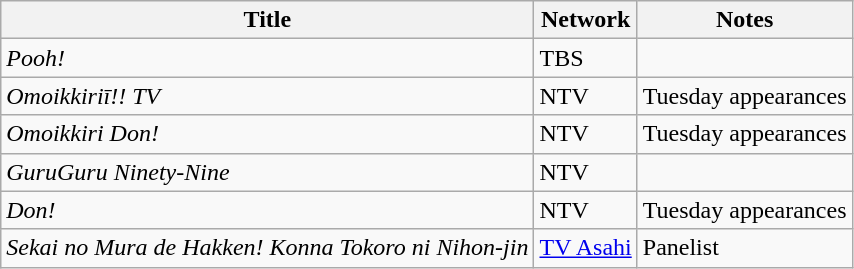<table class="wikitable">
<tr>
<th>Title</th>
<th>Network</th>
<th>Notes</th>
</tr>
<tr>
<td><em>Pooh!</em></td>
<td>TBS</td>
<td></td>
</tr>
<tr>
<td><em>Omoikkiriī!! TV</em></td>
<td>NTV</td>
<td>Tuesday appearances</td>
</tr>
<tr>
<td><em>Omoikkiri Don!</em></td>
<td>NTV</td>
<td>Tuesday appearances</td>
</tr>
<tr>
<td><em>GuruGuru Ninety-Nine</em></td>
<td>NTV</td>
<td></td>
</tr>
<tr>
<td><em>Don!</em></td>
<td>NTV</td>
<td>Tuesday appearances</td>
</tr>
<tr>
<td><em>Sekai no Mura de Hakken! Konna Tokoro ni Nihon-jin</em></td>
<td><a href='#'>TV Asahi</a></td>
<td>Panelist</td>
</tr>
</table>
